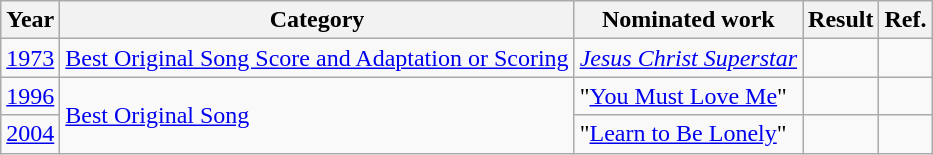<table class=wikitable>
<tr>
<th>Year</th>
<th>Category</th>
<th>Nominated work</th>
<th>Result</th>
<th>Ref.</th>
</tr>
<tr>
<td><a href='#'>1973</a></td>
<td><a href='#'>Best Original Song Score and Adaptation or Scoring</a></td>
<td><em><a href='#'>Jesus Christ Superstar</a></em></td>
<td></td>
<td style="text-align:center;"></td>
</tr>
<tr>
<td><a href='#'>1996</a></td>
<td rowspan="2"><a href='#'>Best Original Song</a></td>
<td>"<a href='#'>You Must Love Me</a>" </td>
<td></td>
<td style="text-align:center;"></td>
</tr>
<tr>
<td><a href='#'>2004</a></td>
<td>"<a href='#'>Learn to Be Lonely</a>" </td>
<td></td>
<td style="text-align:center;"></td>
</tr>
</table>
